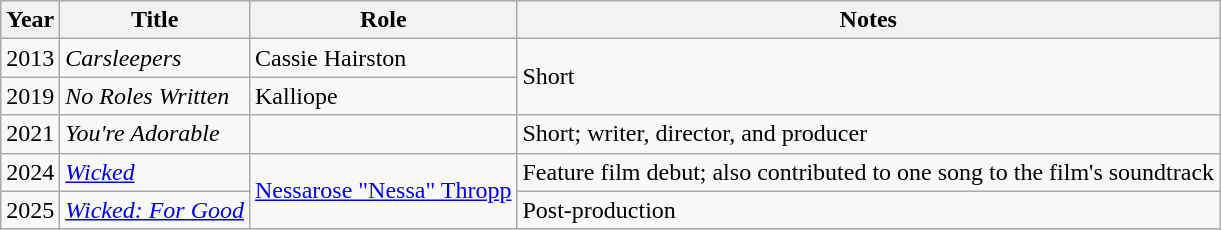<table class="wikitable">
<tr>
<th>Year</th>
<th>Title</th>
<th>Role</th>
<th>Notes</th>
</tr>
<tr>
<td>2013</td>
<td><em>Carsleepers</em></td>
<td>Cassie Hairston</td>
<td rowspan="2">Short</td>
</tr>
<tr>
<td>2019</td>
<td><em>No Roles Written</em></td>
<td>Kalliope</td>
</tr>
<tr>
<td>2021</td>
<td><em>You're Adorable</em></td>
<td></td>
<td>Short; writer, director, and producer</td>
</tr>
<tr>
<td>2024</td>
<td><em><a href='#'>Wicked</a></em></td>
<td rowspan=2><a href='#'>Nessarose "Nessa" Thropp</a></td>
<td>Feature film debut; also contributed to one song to the film's soundtrack</td>
</tr>
<tr>
<td>2025</td>
<td><em><a href='#'>Wicked: For Good</a></em></td>
<td>Post-production</td>
</tr>
</table>
